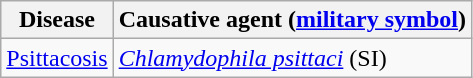<table class ="wikitable sortable">
<tr>
<th>Disease</th>
<th>Causative agent (<a href='#'>military symbol</a>)</th>
</tr>
<tr>
<td><a href='#'>Psittacosis</a></td>
<td><em><a href='#'>Chlamydophila psittaci</a></em> (SI)</td>
</tr>
</table>
